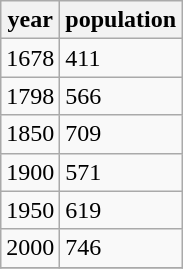<table class="wikitable">
<tr>
<th>year</th>
<th>population</th>
</tr>
<tr>
<td>1678</td>
<td>411</td>
</tr>
<tr>
<td>1798</td>
<td>566</td>
</tr>
<tr>
<td>1850</td>
<td>709</td>
</tr>
<tr>
<td>1900</td>
<td>571</td>
</tr>
<tr>
<td>1950</td>
<td>619</td>
</tr>
<tr>
<td>2000</td>
<td>746</td>
</tr>
<tr>
</tr>
</table>
